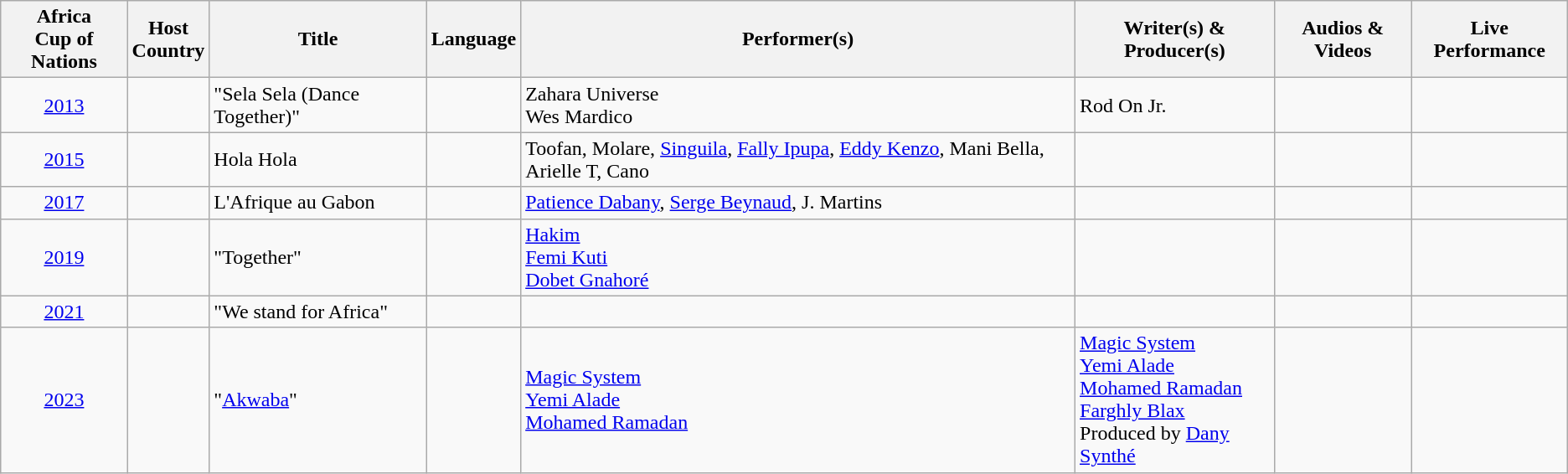<table class="wikitable sortable" style="text-align:left">
<tr>
<th><strong>Africa<br>Cup of Nations </strong></th>
<th><strong>Host <br>Country</strong></th>
<th><strong>Title</strong></th>
<th><strong>Language</strong></th>
<th><strong>Performer(s)</strong></th>
<th><strong>Writer(s) & Producer(s)</strong></th>
<th><strong>Audios & Videos</strong></th>
<th><strong>Live Performance</strong></th>
</tr>
<tr>
<td style="text-align:center;"><a href='#'>2013</a></td>
<td></td>
<td>"Sela Sela (Dance Together)"</td>
<td></td>
<td>Zahara Universe<br>Wes Mardico</td>
<td>Rod On Jr.</td>
<td></td>
<td></td>
</tr>
<tr>
<td style="text-align:center;"><a href='#'>2015</a></td>
<td></td>
<td>Hola Hola</td>
<td></td>
<td>Toofan, Molare, <a href='#'>Singuila</a>, <a href='#'>Fally Ipupa</a>, <a href='#'>Eddy Kenzo</a>, Mani Bella, Arielle T, Cano</td>
<td></td>
<td></td>
</tr>
<tr>
<td style="text-align:center;"><a href='#'>2017</a></td>
<td></td>
<td>L'Afrique au Gabon</td>
<td></td>
<td><a href='#'>Patience Dabany</a>, <a href='#'>Serge Beynaud</a>, J. Martins</td>
<td></td>
<td></td>
<td></td>
</tr>
<tr>
<td style="text-align:center;"><a href='#'>2019</a></td>
<td></td>
<td>"Together" </td>
<td></td>
<td><a href='#'>Hakim</a><br><a href='#'>Femi Kuti</a><br><a href='#'>Dobet Gnahoré</a></td>
<td></td>
<td></td>
<td></td>
</tr>
<tr>
<td style="text-align:center;"><a href='#'>2021</a></td>
<td></td>
<td>"We stand for Africa"</td>
<td></td>
<td></td>
<td></td>
<td></td>
<td></td>
</tr>
<tr>
<td style="text-align:center;"><a href='#'>2023</a></td>
<td></td>
<td>"<a href='#'>Akwaba</a>"</td>
<td></td>
<td><a href='#'>Magic System</a><br><a href='#'>Yemi Alade</a><br><a href='#'>Mohamed Ramadan</a></td>
<td><a href='#'>Magic System</a><br><a href='#'>Yemi Alade</a><br><a href='#'>Mohamed Ramadan</a><br><a href='#'>Farghly Blax</a><br>Produced by 
<a href='#'>Dany Synthé</a></td>
<td></td>
<td></td>
</tr>
</table>
